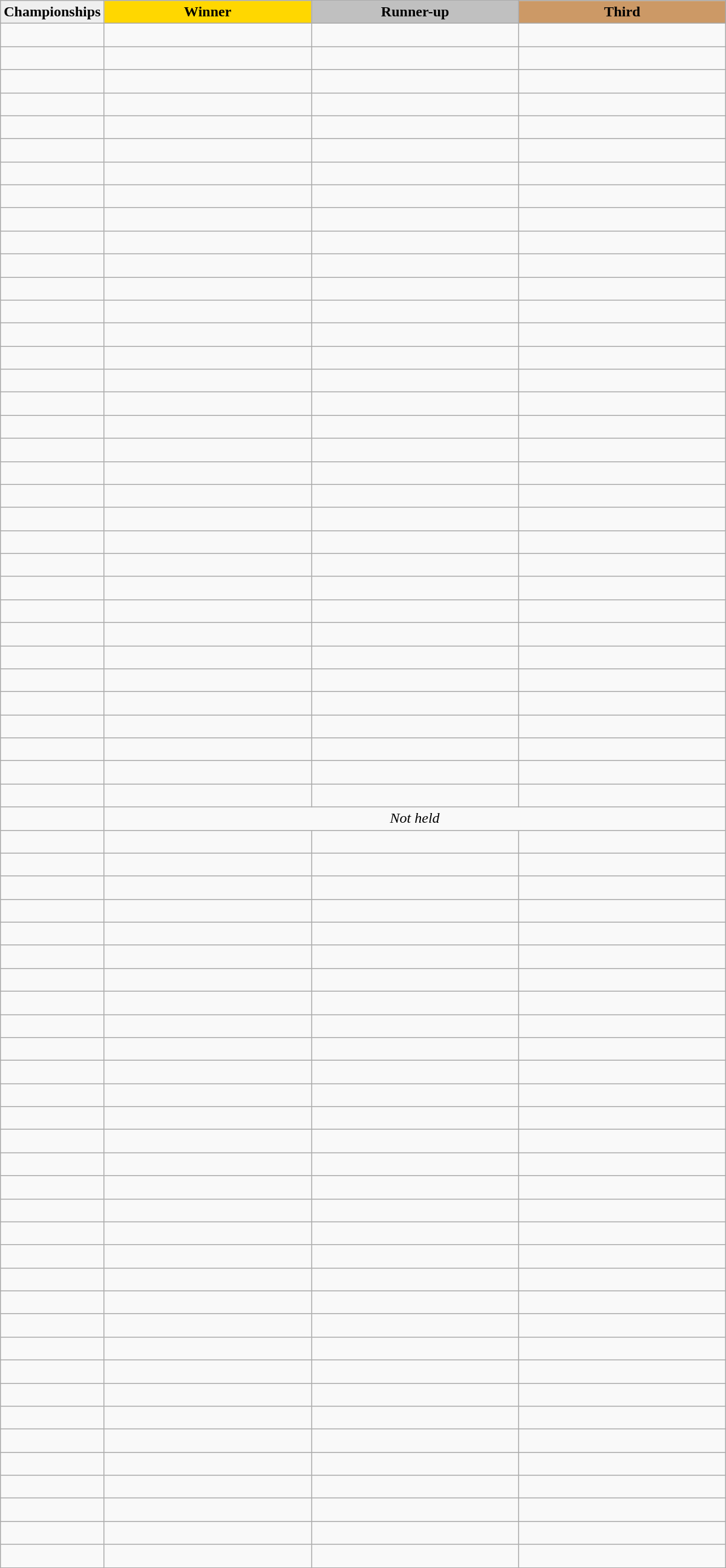<table class="wikitable sortable" style="width:800px;">
<tr>
<th style="width:10%; background:#efefef;">Championships</th>
<th style="width:30%; background:gold">Winner</th>
<th style="width:30%; background:silver">Runner-up</th>
<th style="width:30%; background:#CC9966">Third</th>
</tr>
<tr>
<td><br></td>
<td></td>
<td></td>
<td></td>
</tr>
<tr>
<td><br></td>
<td></td>
<td></td>
<td></td>
</tr>
<tr>
<td><br></td>
<td></td>
<td></td>
<td></td>
</tr>
<tr>
<td><br></td>
<td></td>
<td></td>
<td></td>
</tr>
<tr>
<td><br></td>
<td></td>
<td></td>
<td></td>
</tr>
<tr>
<td><br></td>
<td></td>
<td></td>
<td></td>
</tr>
<tr>
<td><br></td>
<td></td>
<td></td>
<td></td>
</tr>
<tr>
<td><br></td>
<td></td>
<td></td>
<td></td>
</tr>
<tr>
<td><br></td>
<td></td>
<td></td>
<td></td>
</tr>
<tr>
<td><br></td>
<td></td>
<td></td>
<td></td>
</tr>
<tr>
<td><br></td>
<td></td>
<td></td>
<td></td>
</tr>
<tr>
<td><br></td>
<td></td>
<td></td>
<td></td>
</tr>
<tr>
<td><br></td>
<td></td>
<td></td>
<td></td>
</tr>
<tr>
<td><br></td>
<td></td>
<td></td>
<td></td>
</tr>
<tr>
<td><br></td>
<td></td>
<td></td>
<td></td>
</tr>
<tr>
<td><br></td>
<td></td>
<td></td>
<td></td>
</tr>
<tr>
<td><br></td>
<td></td>
<td></td>
<td></td>
</tr>
<tr>
<td><br></td>
<td></td>
<td></td>
<td></td>
</tr>
<tr>
<td><br></td>
<td></td>
<td></td>
<td></td>
</tr>
<tr>
<td><br></td>
<td></td>
<td></td>
<td></td>
</tr>
<tr>
<td><br></td>
<td></td>
<td></td>
<td></td>
</tr>
<tr>
<td><br></td>
<td></td>
<td></td>
<td></td>
</tr>
<tr>
<td><br></td>
<td></td>
<td></td>
<td></td>
</tr>
<tr>
<td><br></td>
<td></td>
<td></td>
<td></td>
</tr>
<tr>
<td><br></td>
<td></td>
<td></td>
<td></td>
</tr>
<tr>
<td><br></td>
<td></td>
<td></td>
<td></td>
</tr>
<tr>
<td><br></td>
<td></td>
<td></td>
<td></td>
</tr>
<tr>
<td><br></td>
<td></td>
<td></td>
<td></td>
</tr>
<tr>
<td><br></td>
<td></td>
<td></td>
<td></td>
</tr>
<tr>
<td><br></td>
<td></td>
<td></td>
<td></td>
</tr>
<tr>
<td><br></td>
<td></td>
<td></td>
<td></td>
</tr>
<tr>
<td><br></td>
<td></td>
<td></td>
<td></td>
</tr>
<tr>
<td><br></td>
<td></td>
<td></td>
<td></td>
</tr>
<tr>
<td><br></td>
<td></td>
<td></td>
<td></td>
</tr>
<tr>
<td><br></td>
<td colspan=3 align=center><em>Not held</em></td>
</tr>
<tr>
<td><br></td>
<td></td>
<td></td>
<td></td>
</tr>
<tr>
<td><br></td>
<td></td>
<td></td>
<td></td>
</tr>
<tr>
<td><br></td>
<td></td>
<td></td>
<td></td>
</tr>
<tr>
<td><br></td>
<td></td>
<td></td>
<td></td>
</tr>
<tr>
<td><br></td>
<td></td>
<td></td>
<td></td>
</tr>
<tr>
<td><br></td>
<td></td>
<td></td>
<td></td>
</tr>
<tr>
<td><br></td>
<td></td>
<td></td>
<td></td>
</tr>
<tr>
<td><br></td>
<td></td>
<td></td>
<td></td>
</tr>
<tr>
<td><br></td>
<td></td>
<td></td>
<td></td>
</tr>
<tr>
<td><br></td>
<td></td>
<td></td>
<td></td>
</tr>
<tr>
<td><br></td>
<td></td>
<td></td>
<td></td>
</tr>
<tr>
<td><br></td>
<td></td>
<td></td>
<td></td>
</tr>
<tr>
<td><br></td>
<td></td>
<td></td>
<td></td>
</tr>
<tr>
<td><br></td>
<td></td>
<td></td>
<td></td>
</tr>
<tr>
<td><br></td>
<td></td>
<td></td>
<td></td>
</tr>
<tr>
<td><br></td>
<td></td>
<td></td>
<td></td>
</tr>
<tr>
<td><br></td>
<td></td>
<td></td>
<td></td>
</tr>
<tr>
<td><br></td>
<td></td>
<td></td>
<td></td>
</tr>
<tr>
<td><br></td>
<td></td>
<td></td>
<td></td>
</tr>
<tr>
<td><br></td>
<td></td>
<td></td>
<td></td>
</tr>
<tr>
<td><br></td>
<td></td>
<td></td>
<td></td>
</tr>
<tr>
<td><br></td>
<td></td>
<td></td>
<td></td>
</tr>
<tr>
<td><br></td>
<td></td>
<td></td>
<td></td>
</tr>
<tr>
<td><br></td>
<td></td>
<td></td>
<td></td>
</tr>
<tr>
<td><br></td>
<td></td>
<td></td>
<td></td>
</tr>
<tr>
<td><br></td>
<td></td>
<td></td>
<td></td>
</tr>
<tr>
<td><br></td>
<td></td>
<td></td>
<td></td>
</tr>
<tr>
<td><br></td>
<td></td>
<td></td>
<td></td>
</tr>
<tr>
<td><br></td>
<td></td>
<td></td>
<td></td>
</tr>
<tr>
<td><br></td>
<td></td>
<td></td>
<td></td>
</tr>
<tr>
<td><br></td>
<td></td>
<td></td>
<td></td>
</tr>
<tr>
<td><br></td>
<td></td>
<td></td>
<td></td>
</tr>
</table>
